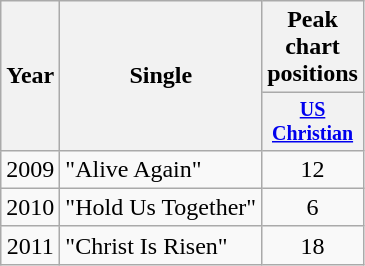<table class="wikitable" style="text-align:center;">
<tr>
<th rowspan=2>Year</th>
<th rowspan=2>Single</th>
<th colspan=6>Peak chart positions</th>
</tr>
<tr style="font-size:smaller;">
<th width=40><a href='#'>US Christian</a><br></th>
</tr>
<tr>
<td>2009</td>
<td align="left">"Alive Again"</td>
<td>12</td>
</tr>
<tr>
<td>2010</td>
<td align="left">"Hold Us Together"</td>
<td>6</td>
</tr>
<tr>
<td>2011</td>
<td align="left">"Christ Is Risen"</td>
<td>18</td>
</tr>
</table>
